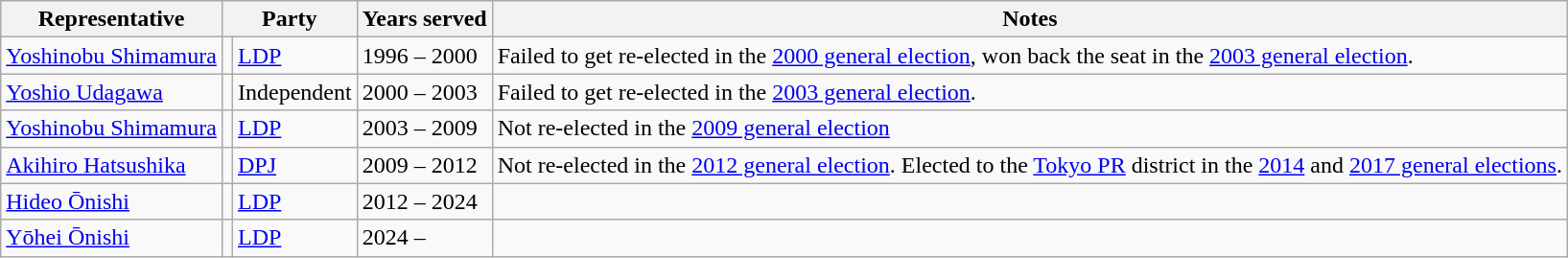<table class=wikitable>
<tr valign=bottom>
<th>Representative</th>
<th colspan="2">Party</th>
<th>Years served</th>
<th>Notes</th>
</tr>
<tr>
<td><a href='#'>Yoshinobu Shimamura</a></td>
<td bgcolor=></td>
<td><a href='#'>LDP</a></td>
<td>1996 – 2000</td>
<td>Failed to get re-elected in the <a href='#'>2000 general election</a>, won back the seat in the <a href='#'>2003 general election</a>.</td>
</tr>
<tr>
<td><a href='#'>Yoshio Udagawa</a></td>
<td bgcolor=></td>
<td>Independent</td>
<td>2000 – 2003</td>
<td>Failed to get re-elected in the <a href='#'>2003 general election</a>.</td>
</tr>
<tr>
<td><a href='#'>Yoshinobu Shimamura</a></td>
<td bgcolor=></td>
<td><a href='#'>LDP</a></td>
<td>2003 – 2009</td>
<td>Not re-elected in the <a href='#'>2009 general election</a></td>
</tr>
<tr>
<td><a href='#'>Akihiro Hatsushika</a></td>
<td bgcolor=></td>
<td><a href='#'>DPJ</a></td>
<td>2009 – 2012</td>
<td>Not re-elected in the <a href='#'>2012 general election</a>. Elected to the <a href='#'>Tokyo PR</a> district in the <a href='#'>2014</a> and <a href='#'>2017 general elections</a>.</td>
</tr>
<tr>
<td><a href='#'>Hideo Ōnishi</a></td>
<td bgcolor=></td>
<td><a href='#'>LDP</a></td>
<td>2012 – 2024</td>
<td></td>
</tr>
<tr>
<td><a href='#'>Yōhei Ōnishi</a></td>
<td bgcolor=></td>
<td><a href='#'>LDP</a></td>
<td>2024 –</td>
<td></td>
</tr>
</table>
